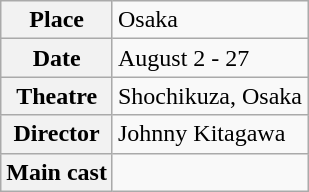<table class="wikitable">
<tr>
<th>Place</th>
<td>Osaka</td>
</tr>
<tr>
<th>Date</th>
<td>August 2 - 27</td>
</tr>
<tr>
<th>Theatre</th>
<td>Shochikuza, Osaka</td>
</tr>
<tr>
<th>Director</th>
<td>Johnny Kitagawa</td>
</tr>
<tr>
<th>Main cast</th>
<td></td>
</tr>
</table>
